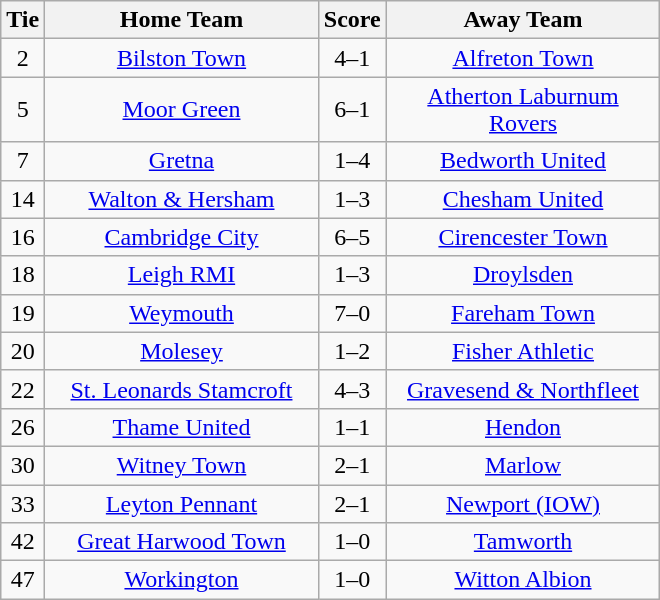<table class="wikitable" style="text-align:center;">
<tr>
<th width=20>Tie</th>
<th width=175>Home Team</th>
<th width=20>Score</th>
<th width=175>Away Team</th>
</tr>
<tr>
<td>2</td>
<td><a href='#'>Bilston Town</a></td>
<td>4–1</td>
<td><a href='#'>Alfreton Town</a></td>
</tr>
<tr>
<td>5</td>
<td><a href='#'>Moor Green</a></td>
<td>6–1</td>
<td><a href='#'>Atherton Laburnum Rovers</a></td>
</tr>
<tr>
<td>7</td>
<td><a href='#'>Gretna</a></td>
<td>1–4</td>
<td><a href='#'>Bedworth United</a></td>
</tr>
<tr>
<td>14</td>
<td><a href='#'>Walton & Hersham</a></td>
<td>1–3</td>
<td><a href='#'>Chesham United</a></td>
</tr>
<tr>
<td>16</td>
<td><a href='#'>Cambridge City</a></td>
<td>6–5</td>
<td><a href='#'>Cirencester Town</a></td>
</tr>
<tr>
<td>18</td>
<td><a href='#'>Leigh RMI</a></td>
<td>1–3</td>
<td><a href='#'>Droylsden</a></td>
</tr>
<tr>
<td>19</td>
<td><a href='#'>Weymouth</a></td>
<td>7–0</td>
<td><a href='#'>Fareham Town</a></td>
</tr>
<tr>
<td>20</td>
<td><a href='#'>Molesey</a></td>
<td>1–2</td>
<td><a href='#'>Fisher Athletic</a></td>
</tr>
<tr>
<td>22</td>
<td><a href='#'>St. Leonards Stamcroft</a></td>
<td>4–3</td>
<td><a href='#'>Gravesend & Northfleet</a></td>
</tr>
<tr>
<td>26</td>
<td><a href='#'>Thame United</a></td>
<td>1–1</td>
<td><a href='#'>Hendon</a></td>
</tr>
<tr>
<td>30</td>
<td><a href='#'>Witney Town</a></td>
<td>2–1</td>
<td><a href='#'>Marlow</a></td>
</tr>
<tr>
<td>33</td>
<td><a href='#'>Leyton Pennant</a></td>
<td>2–1</td>
<td><a href='#'>Newport (IOW)</a></td>
</tr>
<tr>
<td>42</td>
<td><a href='#'>Great Harwood Town</a></td>
<td>1–0</td>
<td><a href='#'>Tamworth</a></td>
</tr>
<tr>
<td>47</td>
<td><a href='#'>Workington</a></td>
<td>1–0</td>
<td><a href='#'>Witton Albion</a></td>
</tr>
</table>
